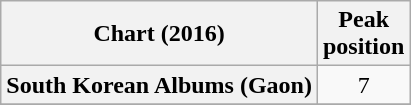<table class="wikitable plainrowheaders">
<tr>
<th scope="col">Chart (2016)</th>
<th scope="col">Peak<br>position</th>
</tr>
<tr>
<th scope="row">South Korean Albums (Gaon)</th>
<td style="text-align:center">7</td>
</tr>
<tr>
</tr>
</table>
